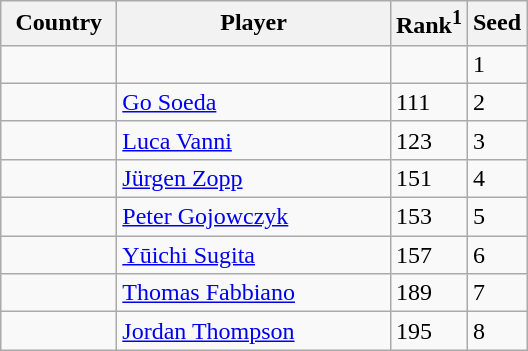<table class="sortable wikitable">
<tr>
<th width="70">Country</th>
<th width="175">Player</th>
<th>Rank<sup>1</sup></th>
<th>Seed</th>
</tr>
<tr>
<td></td>
<td></td>
<td></td>
<td>1</td>
</tr>
<tr>
<td></td>
<td><a href='#'>Go Soeda</a></td>
<td>111</td>
<td>2</td>
</tr>
<tr>
<td></td>
<td><a href='#'>Luca Vanni</a></td>
<td>123</td>
<td>3</td>
</tr>
<tr>
<td></td>
<td><a href='#'>Jürgen Zopp</a></td>
<td>151</td>
<td>4</td>
</tr>
<tr>
<td></td>
<td><a href='#'>Peter Gojowczyk</a></td>
<td>153</td>
<td>5</td>
</tr>
<tr>
<td></td>
<td><a href='#'>Yūichi Sugita</a></td>
<td>157</td>
<td>6</td>
</tr>
<tr>
<td></td>
<td><a href='#'>Thomas Fabbiano</a></td>
<td>189</td>
<td>7</td>
</tr>
<tr>
<td></td>
<td><a href='#'>Jordan Thompson</a></td>
<td>195</td>
<td>8</td>
</tr>
</table>
